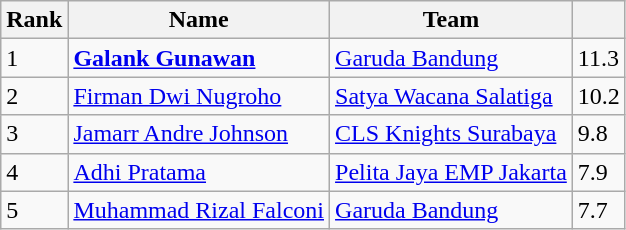<table class="wikitable">
<tr>
<th>Rank</th>
<th>Name</th>
<th>Team</th>
<th></th>
</tr>
<tr>
<td>1</td>
<td> <strong><a href='#'>Galank Gunawan</a></strong></td>
<td><a href='#'>Garuda Bandung</a></td>
<td>11.3</td>
</tr>
<tr>
<td>2</td>
<td> <a href='#'>Firman Dwi Nugroho</a></td>
<td><a href='#'>Satya Wacana Salatiga</a></td>
<td>10.2</td>
</tr>
<tr>
<td>3</td>
<td> <a href='#'>Jamarr Andre Johnson</a></td>
<td><a href='#'>CLS Knights Surabaya</a></td>
<td>9.8</td>
</tr>
<tr>
<td>4</td>
<td> <a href='#'>Adhi Pratama</a></td>
<td><a href='#'>Pelita Jaya EMP Jakarta</a></td>
<td>7.9</td>
</tr>
<tr>
<td>5</td>
<td> <a href='#'>Muhammad Rizal Falconi</a></td>
<td><a href='#'>Garuda Bandung</a></td>
<td>7.7</td>
</tr>
</table>
